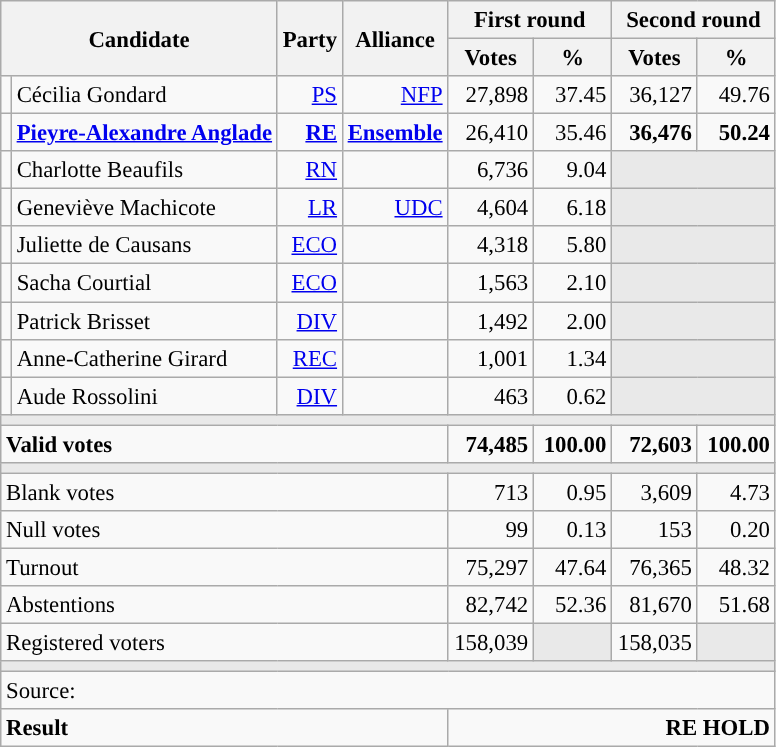<table class="wikitable" style="text-align:right;font-size:95%;">
<tr>
<th colspan="2" rowspan="2">Candidate</th>
<th colspan="1" rowspan="2">Party</th>
<th colspan="1" rowspan="2">Alliance</th>
<th colspan="2">First round</th>
<th colspan="2">Second round</th>
</tr>
<tr>
<th style="width:50px;">Votes</th>
<th style="width:45px;">%</th>
<th style="width:50px;">Votes</th>
<th style="width:45px;">%</th>
</tr>
<tr>
<td style="color:inherit;background:"></td>
<td style="text-align:left;">Cécilia Gondard</td>
<td><a href='#'>PS</a></td>
<td><a href='#'>NFP</a></td>
<td>27,898</td>
<td>37.45</td>
<td>36,127</td>
<td>49.76</td>
</tr>
<tr>
<td style="color:inherit;background:"></td>
<td style="text-align:left;"><strong><a href='#'>Pieyre-Alexandre Anglade</a></strong></td>
<td><a href='#'><strong>RE</strong></a></td>
<td><a href='#'><strong>Ensemble</strong></a></td>
<td>26,410</td>
<td>35.46</td>
<td><strong>36,476</strong></td>
<td><strong>50.24</strong></td>
</tr>
<tr>
<td style="color:inherit;background:"></td>
<td style="text-align:left;">Charlotte Beaufils</td>
<td><a href='#'>RN</a></td>
<td></td>
<td>6,736</td>
<td>9.04</td>
<td colspan="2" rowspan="1" style="background:#E9E9E9;"></td>
</tr>
<tr>
<td style="color:inherit;background:"></td>
<td style="text-align:left;">Geneviève Machicote</td>
<td><a href='#'>LR</a></td>
<td><a href='#'>UDC</a></td>
<td>4,604</td>
<td>6.18</td>
<td colspan="2" rowspan="1" style="background:#E9E9E9;"></td>
</tr>
<tr>
<td style="color:inherit;background:"></td>
<td style="text-align:left;">Juliette de Causans</td>
<td><a href='#'>ECO</a></td>
<td></td>
<td>4,318</td>
<td>5.80</td>
<td colspan="2" rowspan="1" style="background:#E9E9E9;"></td>
</tr>
<tr>
<td style="color:inherit;background:"></td>
<td style="text-align:left;">Sacha Courtial</td>
<td><a href='#'>ECO</a></td>
<td></td>
<td>1,563</td>
<td>2.10</td>
<td colspan="2" rowspan="1" style="background:#E9E9E9;"></td>
</tr>
<tr>
<td style="color:inherit;background:"></td>
<td style="text-align:left;">Patrick Brisset</td>
<td><a href='#'>DIV</a></td>
<td></td>
<td>1,492</td>
<td>2.00</td>
<td colspan="2" rowspan="1" style="background:#E9E9E9;"></td>
</tr>
<tr>
<td style="color:inherit;background:"></td>
<td style="text-align:left;">Anne-Catherine Girard</td>
<td><a href='#'>REC</a></td>
<td></td>
<td>1,001</td>
<td>1.34</td>
<td colspan="2" rowspan="1" style="background:#E9E9E9;"></td>
</tr>
<tr>
<td style="color:inherit;background:"></td>
<td style="text-align:left;">Aude Rossolini</td>
<td><a href='#'>DIV</a></td>
<td></td>
<td>463</td>
<td>0.62</td>
<td colspan="2" rowspan="1" style="background:#E9E9E9;"></td>
</tr>
<tr>
<td colspan="8" style="background:#E9E9E9;"></td>
</tr>
<tr style="font-weight:bold;">
<td colspan="4" style="text-align:left;">Valid votes</td>
<td>74,485</td>
<td>100.00</td>
<td>72,603</td>
<td>100.00</td>
</tr>
<tr>
<td colspan="8" style="background:#E9E9E9;"></td>
</tr>
<tr>
<td colspan="4" style="text-align:left;">Blank votes</td>
<td>713</td>
<td>0.95</td>
<td>3,609</td>
<td>4.73</td>
</tr>
<tr>
<td colspan="4" style="text-align:left;">Null votes</td>
<td>99</td>
<td>0.13</td>
<td>153</td>
<td>0.20</td>
</tr>
<tr>
<td colspan="4" style="text-align:left;">Turnout</td>
<td>75,297</td>
<td>47.64</td>
<td>76,365</td>
<td>48.32</td>
</tr>
<tr>
<td colspan="4" style="text-align:left;">Abstentions</td>
<td>82,742</td>
<td>52.36</td>
<td>81,670</td>
<td>51.68</td>
</tr>
<tr>
<td colspan="4" style="text-align:left;">Registered voters</td>
<td>158,039</td>
<td style="background:#E9E9E9;"></td>
<td>158,035</td>
<td style="background:#E9E9E9;"></td>
</tr>
<tr>
<td colspan="8" style="background:#E9E9E9;"></td>
</tr>
<tr>
<td colspan="8" style="text-align:left;">Source: </td>
</tr>
<tr style="font-weight:bold">
<td colspan="4" style="text-align:left;">Result</td>
<td colspan="4" style="background-color:">RE HOLD</td>
</tr>
</table>
